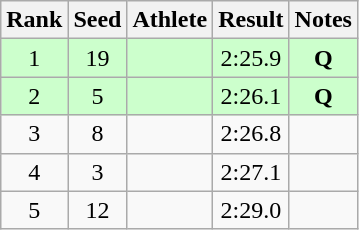<table class="wikitable sortable" style="text-align:center">
<tr>
<th>Rank</th>
<th>Seed</th>
<th>Athlete</th>
<th>Result</th>
<th>Notes</th>
</tr>
<tr bgcolor="ccffcc">
<td>1</td>
<td>19</td>
<td align="left"></td>
<td>2:25.9</td>
<td><strong>Q</strong></td>
</tr>
<tr bgcolor="ccffcc">
<td>2</td>
<td>5</td>
<td align="left"></td>
<td>2:26.1</td>
<td><strong>Q</strong></td>
</tr>
<tr>
<td>3</td>
<td>8</td>
<td align="left"></td>
<td>2:26.8</td>
<td></td>
</tr>
<tr>
<td>4</td>
<td>3</td>
<td align="left"></td>
<td>2:27.1</td>
<td></td>
</tr>
<tr>
<td>5</td>
<td>12</td>
<td align="left"></td>
<td>2:29.0</td>
<td></td>
</tr>
</table>
